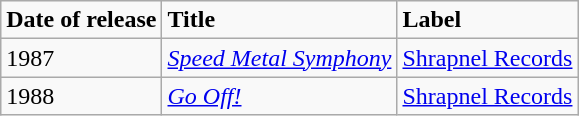<table class="wikitable">
<tr>
<td><strong>Date of release</strong></td>
<td><strong>Title</strong></td>
<td><strong>Label</strong></td>
</tr>
<tr>
<td>1987</td>
<td><em><a href='#'>Speed Metal Symphony</a></em></td>
<td><a href='#'>Shrapnel Records</a></td>
</tr>
<tr>
<td>1988</td>
<td><em><a href='#'>Go Off!</a></em></td>
<td><a href='#'>Shrapnel Records</a></td>
</tr>
</table>
